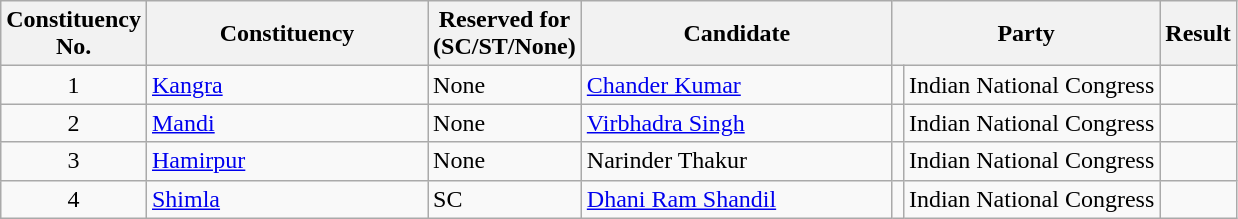<table class= "wikitable sortable">
<tr>
<th>Constituency <br> No.</th>
<th style="width:180px;">Constituency</th>
<th>Reserved for<br>(SC/ST/None)</th>
<th style="width:200px;">Candidate</th>
<th colspan="2">Party</th>
<th>Result</th>
</tr>
<tr>
<td align="center">1</td>
<td><a href='#'>Kangra</a></td>
<td>None</td>
<td><a href='#'>Chander Kumar</a></td>
<td bgcolor=></td>
<td>Indian National Congress</td>
<td></td>
</tr>
<tr>
<td align="center">2</td>
<td><a href='#'>Mandi</a></td>
<td>None</td>
<td><a href='#'>Virbhadra Singh</a></td>
<td bgcolor=></td>
<td>Indian National Congress</td>
<td></td>
</tr>
<tr>
<td align="center">3</td>
<td><a href='#'>Hamirpur</a></td>
<td>None</td>
<td>Narinder Thakur</td>
<td bgcolor=></td>
<td>Indian National Congress</td>
<td></td>
</tr>
<tr>
<td align="center">4</td>
<td><a href='#'>Shimla</a></td>
<td>SC</td>
<td><a href='#'>Dhani Ram Shandil</a></td>
<td bgcolor=></td>
<td>Indian National Congress</td>
<td></td>
</tr>
</table>
